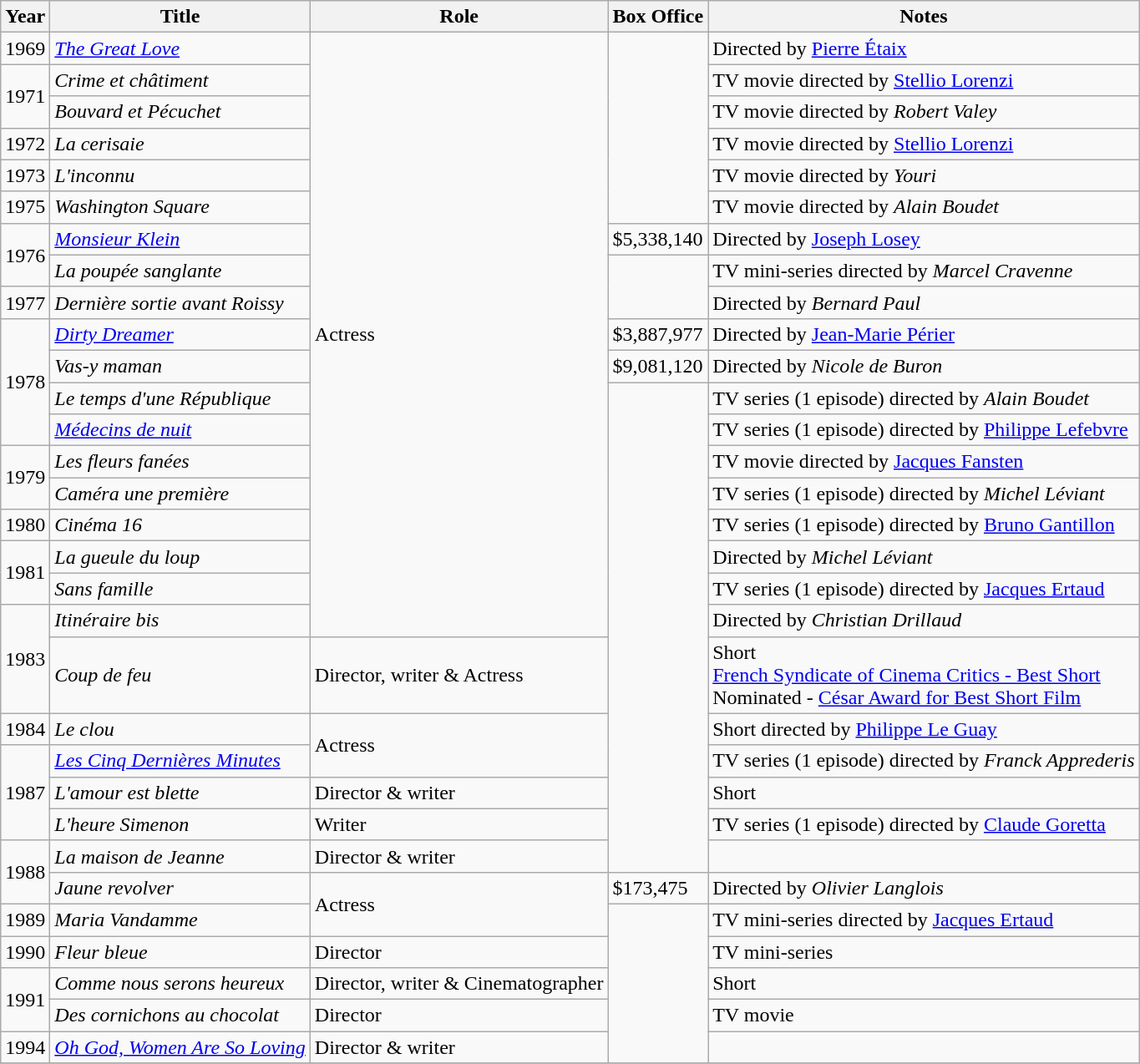<table class="wikitable sortable">
<tr>
<th>Year</th>
<th>Title</th>
<th>Role</th>
<th>Box Office</th>
<th class="unsortable">Notes</th>
</tr>
<tr>
<td rowspan=1>1969</td>
<td><em><a href='#'>The Great Love</a></em></td>
<td rowspan=19>Actress</td>
<td rowspan=6></td>
<td>Directed by <a href='#'>Pierre Étaix</a></td>
</tr>
<tr>
<td rowspan=2>1971</td>
<td><em>Crime et châtiment</em></td>
<td>TV movie directed by <a href='#'>Stellio Lorenzi</a></td>
</tr>
<tr>
<td><em>Bouvard et Pécuchet</em></td>
<td>TV movie directed by <em>Robert Valey</em></td>
</tr>
<tr>
<td rowspan=1>1972</td>
<td><em>La cerisaie</em></td>
<td>TV movie directed by <a href='#'>Stellio Lorenzi</a></td>
</tr>
<tr>
<td rowspan=1>1973</td>
<td><em>L'inconnu</em></td>
<td>TV movie directed by <em>Youri</em></td>
</tr>
<tr>
<td rowspan=1>1975</td>
<td><em>Washington Square</em></td>
<td>TV movie directed by <em>Alain Boudet</em></td>
</tr>
<tr>
<td rowspan=2>1976</td>
<td><em><a href='#'>Monsieur Klein</a></em></td>
<td>$5,338,140</td>
<td>Directed by <a href='#'>Joseph Losey</a></td>
</tr>
<tr>
<td><em>La poupée sanglante</em></td>
<td rowspan=2></td>
<td>TV mini-series directed by <em>Marcel Cravenne</em></td>
</tr>
<tr>
<td rowspan=1>1977</td>
<td><em>Dernière sortie avant Roissy</em></td>
<td>Directed by <em>Bernard Paul</em></td>
</tr>
<tr>
<td rowspan=4>1978</td>
<td><em><a href='#'>Dirty Dreamer</a></em></td>
<td>$3,887,977</td>
<td>Directed by <a href='#'>Jean-Marie Périer</a></td>
</tr>
<tr>
<td><em>Vas-y maman</em></td>
<td>$9,081,120</td>
<td>Directed by <em>Nicole de Buron</em></td>
</tr>
<tr>
<td><em>Le temps d'une République</em></td>
<td rowspan=14></td>
<td>TV series (1 episode) directed by <em>Alain Boudet</em></td>
</tr>
<tr>
<td><em><a href='#'>Médecins de nuit</a></em></td>
<td>TV series (1 episode) directed by <a href='#'>Philippe Lefebvre</a></td>
</tr>
<tr>
<td rowspan=2>1979</td>
<td><em>Les fleurs fanées</em></td>
<td>TV movie directed by <a href='#'>Jacques Fansten</a></td>
</tr>
<tr>
<td><em>Caméra une première</em></td>
<td>TV series (1 episode) directed by <em>Michel Léviant</em></td>
</tr>
<tr>
<td rowspan=1>1980</td>
<td><em>Cinéma 16</em></td>
<td>TV series (1 episode) directed by <a href='#'>Bruno Gantillon</a></td>
</tr>
<tr>
<td rowspan=2>1981</td>
<td><em>La gueule du loup</em></td>
<td>Directed by <em>Michel Léviant</em></td>
</tr>
<tr>
<td><em>Sans famille</em></td>
<td>TV series (1 episode) directed by <a href='#'>Jacques Ertaud</a></td>
</tr>
<tr>
<td rowspan=2>1983</td>
<td><em>Itinéraire bis</em></td>
<td>Directed by <em>Christian Drillaud</em></td>
</tr>
<tr>
<td><em>Coup de feu</em></td>
<td>Director, writer & Actress</td>
<td>Short<br><a href='#'>French Syndicate of Cinema Critics - Best Short</a><br>Nominated - <a href='#'>César Award for Best Short Film</a></td>
</tr>
<tr>
<td rowspan=1>1984</td>
<td><em>Le clou</em></td>
<td rowspan=2>Actress</td>
<td>Short directed by <a href='#'>Philippe Le Guay</a></td>
</tr>
<tr>
<td rowspan=3>1987</td>
<td><em><a href='#'>Les Cinq Dernières Minutes</a></em></td>
<td>TV series (1 episode) directed by <em>Franck Apprederis</em></td>
</tr>
<tr>
<td><em>L'amour est blette</em></td>
<td>Director & writer</td>
<td>Short</td>
</tr>
<tr>
<td><em>L'heure Simenon</em></td>
<td>Writer</td>
<td>TV series (1 episode) directed by <a href='#'>Claude Goretta</a></td>
</tr>
<tr>
<td rowspan=2>1988</td>
<td><em>La maison de Jeanne</em></td>
<td>Director & writer</td>
<td></td>
</tr>
<tr>
<td><em>Jaune revolver</em></td>
<td rowspan=2>Actress</td>
<td>$173,475</td>
<td>Directed by <em>Olivier Langlois</em></td>
</tr>
<tr>
<td rowspan=1>1989</td>
<td><em>Maria Vandamme</em></td>
<td rowspan=5></td>
<td>TV mini-series directed by <a href='#'>Jacques Ertaud</a></td>
</tr>
<tr>
<td rowspan=1>1990</td>
<td><em>Fleur bleue</em></td>
<td>Director</td>
<td>TV mini-series</td>
</tr>
<tr>
<td rowspan=2>1991</td>
<td><em>Comme nous serons heureux</em></td>
<td>Director, writer & Cinematographer</td>
<td>Short</td>
</tr>
<tr>
<td><em>Des cornichons au chocolat</em></td>
<td>Director</td>
<td>TV movie</td>
</tr>
<tr>
<td rowspan=1>1994</td>
<td><em><a href='#'>Oh God, Women Are So Loving</a></em></td>
<td>Director & writer</td>
<td></td>
</tr>
<tr>
</tr>
</table>
